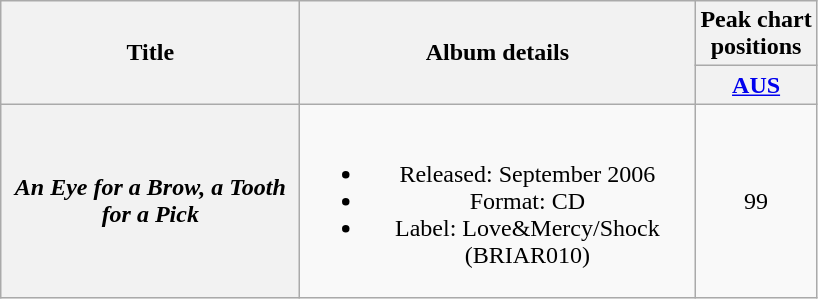<table class="wikitable plainrowheaders" style="text-align:center;" border="1">
<tr>
<th scope="col" rowspan="2" style="width:12em;">Title</th>
<th scope="col" rowspan="2" style="width:16em;">Album details</th>
<th scope="col" colspan="1">Peak chart<br>positions</th>
</tr>
<tr>
<th scope="col" style="text-align:center;"><a href='#'>AUS</a><br></th>
</tr>
<tr>
<th scope="row"><em>An Eye for a Brow, a Tooth for a Pick</em></th>
<td><br><ul><li>Released: September 2006</li><li>Format: CD</li><li>Label: Love&Mercy/Shock (BRIAR010)</li></ul></td>
<td align="center">99</td>
</tr>
</table>
